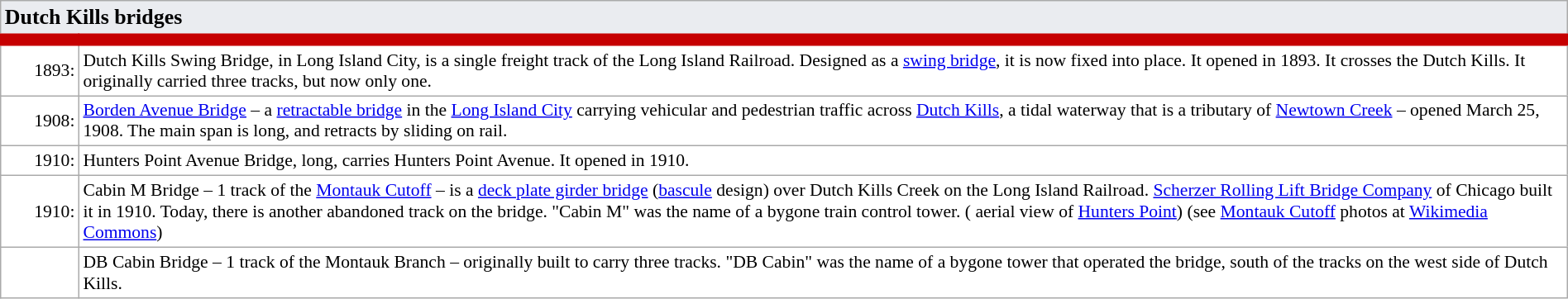<table class="wikitable sortable collapsible static-row-numbers" cellpadding="1" style="color: black; background-color: #FFFFFF; font-size: 90%; width:100%">
<tr class="static-row-header" style="text-align:center;vertical-align:bottom;">
<th style="text-align:left; background:#eaecf0; border-style: solid; border-width: 0px 0px 0px 0px" colspan=2><big><strong>Dutch Kills bridges</strong></big></th>
</tr>
<tr style="border-style: solid; border-color: #c60001; border-width: 10px 0px 0px 0px;">
<td width="5%" style="text-align:right;">1893:</td>
<td width="95%" style="text-align:left; border: 1px darkgray; border-style: none none solid none;">Dutch Kills Swing Bridge, in Long Island City, is a single freight track of the Long Island Railroad. Designed as a <a href='#'>swing bridge</a>, it is now fixed into place. It opened in 1893. It crosses the Dutch Kills. It originally carried three tracks, but now only one.</td>
</tr>
<tr>
<td width="5%" style="text-align:right">1908:</td>
<td width="95%" style="text-align:left; border: 1px darkgray; border-style: none none solid none;"><a href='#'>Borden Avenue Bridge</a> – a <a href='#'>retractable bridge</a> in the <a href='#'>Long Island City</a> carrying vehicular and pedestrian traffic across <a href='#'>Dutch Kills</a>, a tidal waterway that is a tributary of <a href='#'>Newtown Creek</a> – opened March 25, 1908. The main span is  long, and retracts by sliding on rail.</td>
</tr>
<tr>
<td width="5%" style="text-align:right">1910:</td>
<td width="95%" style="text-align:left; border: 1px darkgray; border-style: none none solid none;">Hunters Point Avenue Bridge,  long, carries Hunters Point Avenue. It opened in 1910.</td>
</tr>
<tr>
<td width="5%" style="text-align:right">1910:</td>
<td width="95%" style="text-align:left; border: 1px darkgray; border-style: none none solid none;">Cabin M Bridge – 1 track of the <a href='#'>Montauk Cutoff</a> – is a <a href='#'>deck plate girder bridge</a> (<a href='#'>bascule</a> design) over Dutch Kills Creek on the Long Island Railroad. <a href='#'>Scherzer Rolling Lift Bridge Company</a> of Chicago built it in 1910. Today, there is another abandoned track on the bridge. "Cabin M" was the name of a bygone train control tower. ( aerial view of <a href='#'>Hunters Point</a>) (see <a href='#'>Montauk Cutoff</a> photos at <a href='#'>Wikimedia Commons</a>)</td>
</tr>
<tr>
<td width="5%" style="text-align:right"></td>
<td width="95%" style="text-align:left; border: 1px darkgray; border-style: none none solid none;">DB Cabin Bridge – 1 track of the Montauk Branch – originally built to carry three tracks. "DB Cabin" was the name of a bygone tower that operated the bridge, south of the tracks on the west side of Dutch Kills.</td>
</tr>
</table>
